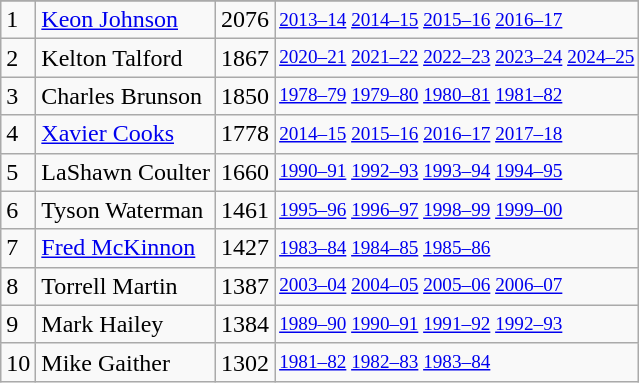<table class="wikitable">
<tr>
</tr>
<tr>
<td>1</td>
<td><a href='#'>Keon Johnson</a></td>
<td>2076</td>
<td style="font-size:80%;"><a href='#'>2013–14</a> <a href='#'>2014–15</a> <a href='#'>2015–16</a> <a href='#'>2016–17</a></td>
</tr>
<tr>
<td>2</td>
<td>Kelton Talford</td>
<td>1867</td>
<td style="font-size:80%;"><a href='#'>2020–21</a> <a href='#'>2021–22</a> <a href='#'>2022–23</a> <a href='#'>2023–24</a> <a href='#'>2024–25</a></td>
</tr>
<tr>
<td>3</td>
<td>Charles Brunson</td>
<td>1850</td>
<td style="font-size:80%;"><a href='#'>1978–79</a> <a href='#'>1979–80</a> <a href='#'>1980–81</a> <a href='#'>1981–82</a></td>
</tr>
<tr>
<td>4</td>
<td><a href='#'>Xavier Cooks</a></td>
<td>1778</td>
<td style="font-size:80%;"><a href='#'>2014–15</a> <a href='#'>2015–16</a> <a href='#'>2016–17</a> <a href='#'>2017–18</a></td>
</tr>
<tr>
<td>5</td>
<td>LaShawn Coulter</td>
<td>1660</td>
<td style="font-size:80%;"><a href='#'>1990–91</a> <a href='#'>1992–93</a> <a href='#'>1993–94</a> <a href='#'>1994–95</a></td>
</tr>
<tr>
<td>6</td>
<td>Tyson Waterman</td>
<td>1461</td>
<td style="font-size:80%;"><a href='#'>1995–96</a> <a href='#'>1996–97</a> <a href='#'>1998–99</a> <a href='#'>1999–00</a></td>
</tr>
<tr>
<td>7</td>
<td><a href='#'>Fred McKinnon</a></td>
<td>1427</td>
<td style="font-size:80%;"><a href='#'>1983–84</a> <a href='#'>1984–85</a> <a href='#'>1985–86</a></td>
</tr>
<tr>
<td>8</td>
<td>Torrell Martin</td>
<td>1387</td>
<td style="font-size:80%;"><a href='#'>2003–04</a> <a href='#'>2004–05</a> <a href='#'>2005–06</a> <a href='#'>2006–07</a></td>
</tr>
<tr>
<td>9</td>
<td>Mark Hailey</td>
<td>1384</td>
<td style="font-size:80%;"><a href='#'>1989–90</a> <a href='#'>1990–91</a> <a href='#'>1991–92</a> <a href='#'>1992–93</a></td>
</tr>
<tr>
<td>10</td>
<td>Mike Gaither</td>
<td>1302</td>
<td style="font-size:80%;"><a href='#'>1981–82</a> <a href='#'>1982–83</a> <a href='#'>1983–84</a></td>
</tr>
</table>
